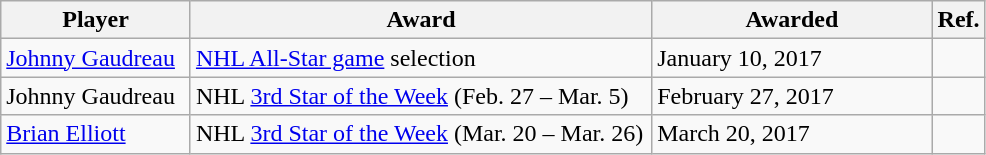<table class="wikitable sortable" style="width:52%;">
<tr>
<th style="width:20%;">Player</th>
<th style="width:50%;">Award</th>
<th style="width:30%;" data-sort-type="date">Awarded</th>
<th style="width:10%;">Ref.</th>
</tr>
<tr>
<td><a href='#'>Johnny Gaudreau</a></td>
<td><a href='#'>NHL All-Star game</a> selection</td>
<td>January 10, 2017</td>
<td></td>
</tr>
<tr>
<td>Johnny Gaudreau</td>
<td>NHL <a href='#'>3rd Star of the Week</a> (Feb. 27 – Mar. 5)</td>
<td>February 27, 2017</td>
<td></td>
</tr>
<tr>
<td><a href='#'>Brian Elliott</a></td>
<td>NHL <a href='#'>3rd Star of the Week</a> (Mar. 20 – Mar. 26)</td>
<td>March 20, 2017</td>
<td></td>
</tr>
</table>
